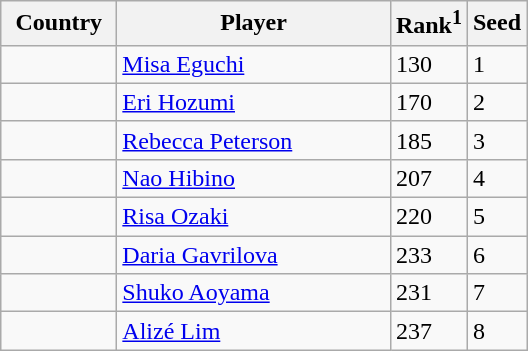<table class="sortable wikitable">
<tr>
<th width="70">Country</th>
<th width="175">Player</th>
<th>Rank<sup>1</sup></th>
<th>Seed</th>
</tr>
<tr>
<td></td>
<td><a href='#'>Misa Eguchi</a></td>
<td>130</td>
<td>1</td>
</tr>
<tr>
<td></td>
<td><a href='#'>Eri Hozumi</a></td>
<td>170</td>
<td>2</td>
</tr>
<tr>
<td></td>
<td><a href='#'>Rebecca Peterson</a></td>
<td>185</td>
<td>3</td>
</tr>
<tr>
<td></td>
<td><a href='#'>Nao Hibino</a></td>
<td>207</td>
<td>4</td>
</tr>
<tr>
<td></td>
<td><a href='#'>Risa Ozaki</a></td>
<td>220</td>
<td>5</td>
</tr>
<tr>
<td></td>
<td><a href='#'>Daria Gavrilova</a></td>
<td>233</td>
<td>6</td>
</tr>
<tr>
<td></td>
<td><a href='#'>Shuko Aoyama</a></td>
<td>231</td>
<td>7</td>
</tr>
<tr>
<td></td>
<td><a href='#'>Alizé Lim</a></td>
<td>237</td>
<td>8</td>
</tr>
</table>
